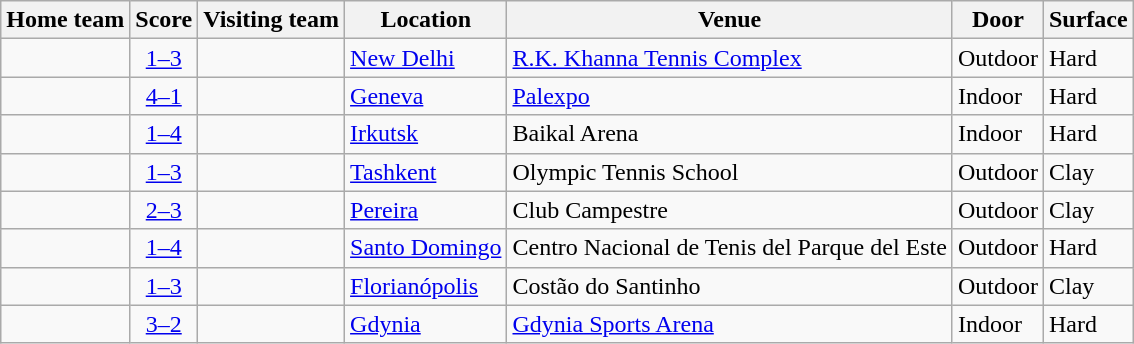<table class="wikitable" style="border:1px solid #aaa;">
<tr>
<th>Home team</th>
<th>Score</th>
<th>Visiting team</th>
<th>Location</th>
<th>Venue</th>
<th>Door</th>
<th>Surface</th>
</tr>
<tr>
<td></td>
<td style="text-align:center;"><a href='#'>1–3</a></td>
<td><strong></strong></td>
<td><a href='#'>New Delhi</a></td>
<td><a href='#'>R.K. Khanna Tennis Complex</a></td>
<td>Outdoor</td>
<td>Hard</td>
</tr>
<tr>
<td><strong></strong></td>
<td style="text-align:center;"><a href='#'>4–1</a></td>
<td></td>
<td><a href='#'>Geneva</a></td>
<td><a href='#'>Palexpo</a></td>
<td>Indoor</td>
<td>Hard</td>
</tr>
<tr>
<td></td>
<td style="text-align:center;"><a href='#'>1–4</a></td>
<td><strong></strong></td>
<td><a href='#'>Irkutsk</a></td>
<td>Baikal Arena</td>
<td>Indoor</td>
<td>Hard</td>
</tr>
<tr>
<td></td>
<td style="text-align:center;"><a href='#'>1–3</a></td>
<td><strong></strong></td>
<td><a href='#'>Tashkent</a></td>
<td>Olympic Tennis School</td>
<td>Outdoor</td>
<td>Clay</td>
</tr>
<tr>
<td></td>
<td style="text-align:center;"><a href='#'>2–3</a></td>
<td><strong></strong></td>
<td><a href='#'>Pereira</a></td>
<td>Club Campestre</td>
<td>Outdoor</td>
<td>Clay</td>
</tr>
<tr m>
<td></td>
<td style="text-align:center;"><a href='#'>1–4</a></td>
<td><strong></strong></td>
<td><a href='#'>Santo Domingo</a></td>
<td>Centro Nacional de Tenis del Parque del Este</td>
<td>Outdoor</td>
<td>Hard</td>
</tr>
<tr>
<td></td>
<td style="text-align:center;"><a href='#'>1–3</a></td>
<td><strong></strong></td>
<td><a href='#'>Florianópolis</a></td>
<td>Costão do Santinho</td>
<td>Outdoor</td>
<td>Clay</td>
</tr>
<tr>
<td><strong></strong></td>
<td style="text-align:center;"><a href='#'>3–2</a></td>
<td></td>
<td><a href='#'>Gdynia</a></td>
<td><a href='#'>Gdynia Sports Arena</a></td>
<td>Indoor</td>
<td>Hard</td>
</tr>
</table>
